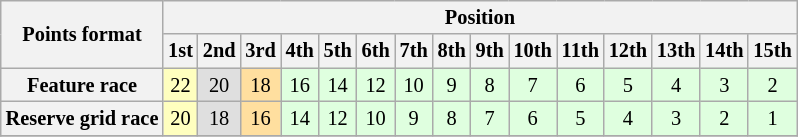<table class="wikitable" style="font-size:85%; text-align:center">
<tr style="background:#f9f9f9">
<th rowspan="2">Points format</th>
<th colspan="15">Position</th>
</tr>
<tr>
<th>1st</th>
<th>2nd</th>
<th>3rd</th>
<th>4th</th>
<th>5th</th>
<th>6th</th>
<th>7th</th>
<th>8th</th>
<th>9th</th>
<th>10th</th>
<th>11th</th>
<th>12th</th>
<th>13th</th>
<th>14th</th>
<th>15th</th>
</tr>
<tr>
<th>Feature race</th>
<td style="background:#ffffbf;">22</td>
<td style="background:#dfdfdf;">20</td>
<td style="background:#ffdf9f;">18</td>
<td style="background:#dfffdf;">16</td>
<td style="background:#dfffdf;">14</td>
<td style="background:#dfffdf;">12</td>
<td style="background:#dfffdf;">10</td>
<td style="background:#dfffdf;">9</td>
<td style="background:#dfffdf;">8</td>
<td style="background:#dfffdf;">7</td>
<td style="background:#dfffdf;">6</td>
<td style="background:#dfffdf;">5</td>
<td style="background:#dfffdf;">4</td>
<td style="background:#dfffdf;">3</td>
<td style="background:#dfffdf;">2</td>
</tr>
<tr>
<th>Reserve grid race</th>
<td style="background:#ffffbf;">20</td>
<td style="background:#dfdfdf;">18</td>
<td style="background:#ffdf9f;">16</td>
<td style="background:#dfffdf;">14</td>
<td style="background:#dfffdf;">12</td>
<td style="background:#dfffdf;">10</td>
<td style="background:#dfffdf;">9</td>
<td style="background:#dfffdf;">8</td>
<td style="background:#dfffdf;">7</td>
<td style="background:#dfffdf;">6</td>
<td style="background:#dfffdf;">5</td>
<td style="background:#dfffdf;">4</td>
<td style="background:#dfffdf;">3</td>
<td style="background:#dfffdf;">2</td>
<td style="background:#dfffdf;">1</td>
</tr>
<tr>
</tr>
</table>
